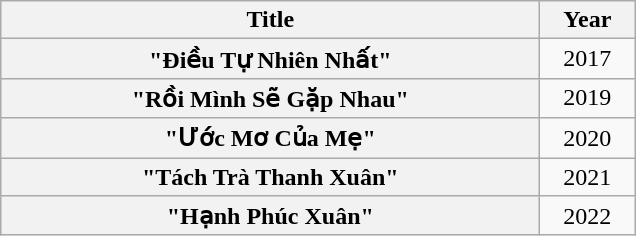<table class="wikitable plainrowheaders" border="1" style="text-align:center;">
<tr>
<th scope="col" style="width:22em;" rowspan="2">Title</th>
<th scope="col" style="width:3.5em;" rowspan="2">Year</th>
</tr>
<tr>
</tr>
<tr>
<th scope="row">"Điều Tự Nhiên Nhất"</th>
<td>2017</td>
</tr>
<tr>
<th scope="row">"Rồi Mình Sẽ Gặp Nhau"</th>
<td>2019</td>
</tr>
<tr>
<th scope="row">"Ước Mơ Của Mẹ" </th>
<td>2020</td>
</tr>
<tr>
<th scope="row">"Tách Trà Thanh Xuân"</th>
<td>2021</td>
</tr>
<tr>
<th scope="row">"Hạnh Phúc Xuân" </th>
<td>2022</td>
</tr>
</table>
